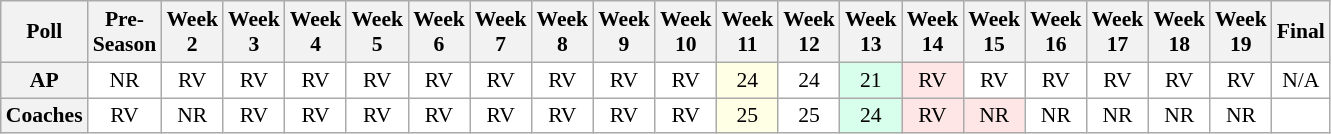<table class="wikitable" style="white-space:nowrap;font-size:90%">
<tr>
<th>Poll</th>
<th>Pre-<br>Season</th>
<th>Week<br>2</th>
<th>Week<br>3</th>
<th>Week<br>4</th>
<th>Week<br>5</th>
<th>Week<br>6</th>
<th>Week<br>7</th>
<th>Week<br>8</th>
<th>Week<br>9</th>
<th>Week<br>10</th>
<th>Week<br>11</th>
<th>Week<br>12</th>
<th>Week<br>13</th>
<th>Week<br>14</th>
<th>Week<br>15</th>
<th>Week<br>16</th>
<th>Week<br>17</th>
<th>Week<br>18</th>
<th>Week<br>19</th>
<th>Final</th>
</tr>
<tr style="text-align:center;">
<th>AP</th>
<td style="background:#FFF;">NR</td>
<td style="background:#FFF;">RV</td>
<td style="background:#FFF;">RV</td>
<td style="background:#FFF;">RV</td>
<td style="background:#FFF;">RV</td>
<td style="background:#FFF;">RV</td>
<td style="background:#FFF;">RV</td>
<td style="background:#FFF;">RV</td>
<td style="background:#FFF;">RV</td>
<td style="background:#FFF;">RV</td>
<td style="background:#FFFFE6;">24</td>
<td style="background:#FFF;">24</td>
<td style="background:#D8FFEB;">21</td>
<td style="background:#FFE6E6;">RV</td>
<td style="background:#FFF;">RV</td>
<td style="background:#FFF;">RV</td>
<td style="background:#FFF;">RV</td>
<td style="background:#FFF;">RV</td>
<td style="background:#FFF;">RV</td>
<td style="background:#FFF;">N/A</td>
</tr>
<tr style="text-align:center;">
<th>Coaches</th>
<td style="background:#FFF;">RV</td>
<td style="background:#FFF;">NR</td>
<td style="background:#FFF;">RV</td>
<td style="background:#FFF;">RV</td>
<td style="background:#FFF;">RV</td>
<td style="background:#FFF;">RV</td>
<td style="background:#FFF;">RV</td>
<td style="background:#FFF;">RV</td>
<td style="background:#FFF;">RV</td>
<td style="background:#FFF;">RV</td>
<td style="background:#FFFFE6;">25</td>
<td style="background:#FFF;">25</td>
<td style="background:#D8FFEB;">24</td>
<td style="background:#FFE6E6;">RV</td>
<td style="background:#FFE6E6;">NR</td>
<td style="background:#FFF;">NR</td>
<td style="background:#FFF;">NR</td>
<td style="background:#FFF;">NR</td>
<td style="background:#FFF;">NR</td>
<td style="background:#FFF;"></td>
</tr>
</table>
